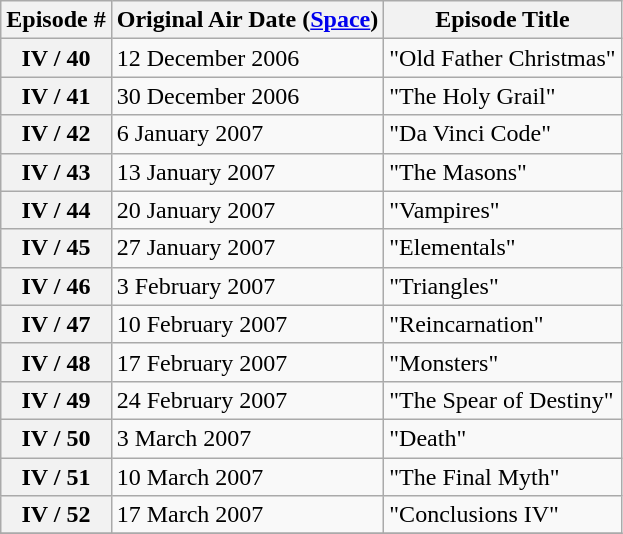<table class="wikitable">
<tr>
<th>Episode #</th>
<th>Original Air Date (<a href='#'>Space</a>)</th>
<th>Episode Title</th>
</tr>
<tr>
<th align="center">IV / 40</th>
<td>12 December 2006</td>
<td>"Old Father Christmas"</td>
</tr>
<tr>
<th align="center">IV / 41</th>
<td>30 December 2006</td>
<td>"The Holy Grail"</td>
</tr>
<tr>
<th align="center">IV / 42</th>
<td>6 January 2007</td>
<td>"Da Vinci Code"</td>
</tr>
<tr>
<th align="center">IV / 43</th>
<td>13 January 2007</td>
<td>"The Masons"</td>
</tr>
<tr>
<th align="center">IV / 44</th>
<td>20 January 2007</td>
<td>"Vampires"</td>
</tr>
<tr>
<th align="center">IV / 45</th>
<td>27 January 2007</td>
<td>"Elementals"</td>
</tr>
<tr>
<th align="center">IV / 46</th>
<td>3 February 2007</td>
<td>"Triangles"</td>
</tr>
<tr>
<th align="center">IV / 47</th>
<td>10 February 2007</td>
<td>"Reincarnation"</td>
</tr>
<tr>
<th align="center">IV / 48</th>
<td>17 February 2007</td>
<td>"Monsters"</td>
</tr>
<tr>
<th align="center">IV / 49</th>
<td>24 February 2007</td>
<td>"The Spear of Destiny"</td>
</tr>
<tr>
<th align="center">IV / 50</th>
<td>3 March 2007</td>
<td>"Death"</td>
</tr>
<tr>
<th align="center">IV / 51</th>
<td>10 March 2007</td>
<td>"The Final Myth"</td>
</tr>
<tr>
<th align="center">IV / 52</th>
<td>17 March 2007</td>
<td>"Conclusions IV"</td>
</tr>
<tr>
</tr>
</table>
